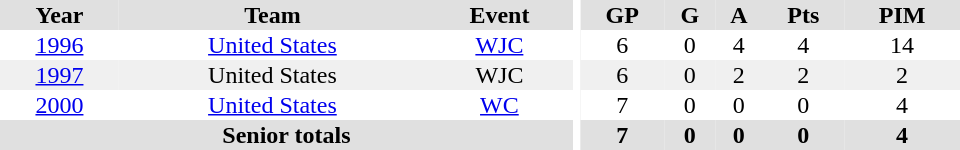<table border="0" cellpadding="1" cellspacing="0" ID="Table3" style="text-align:center; width:40em">
<tr ALIGN="center" bgcolor="#e0e0e0">
<th>Year</th>
<th>Team</th>
<th>Event</th>
<th rowspan="99" bgcolor="#ffffff"></th>
<th>GP</th>
<th>G</th>
<th>A</th>
<th>Pts</th>
<th>PIM</th>
</tr>
<tr>
<td><a href='#'>1996</a></td>
<td><a href='#'>United States</a></td>
<td><a href='#'>WJC</a></td>
<td>6</td>
<td>0</td>
<td>4</td>
<td>4</td>
<td>14</td>
</tr>
<tr bgcolor="#f0f0f0">
<td><a href='#'>1997</a></td>
<td>United States</td>
<td>WJC</td>
<td>6</td>
<td>0</td>
<td>2</td>
<td>2</td>
<td>2</td>
</tr>
<tr>
<td><a href='#'>2000</a></td>
<td><a href='#'>United States</a></td>
<td><a href='#'>WC</a></td>
<td>7</td>
<td>0</td>
<td>0</td>
<td>0</td>
<td>4</td>
</tr>
<tr bgcolor="#e0e0e0">
<th colspan=3>Senior totals</th>
<th>7</th>
<th>0</th>
<th>0</th>
<th>0</th>
<th>4</th>
</tr>
</table>
